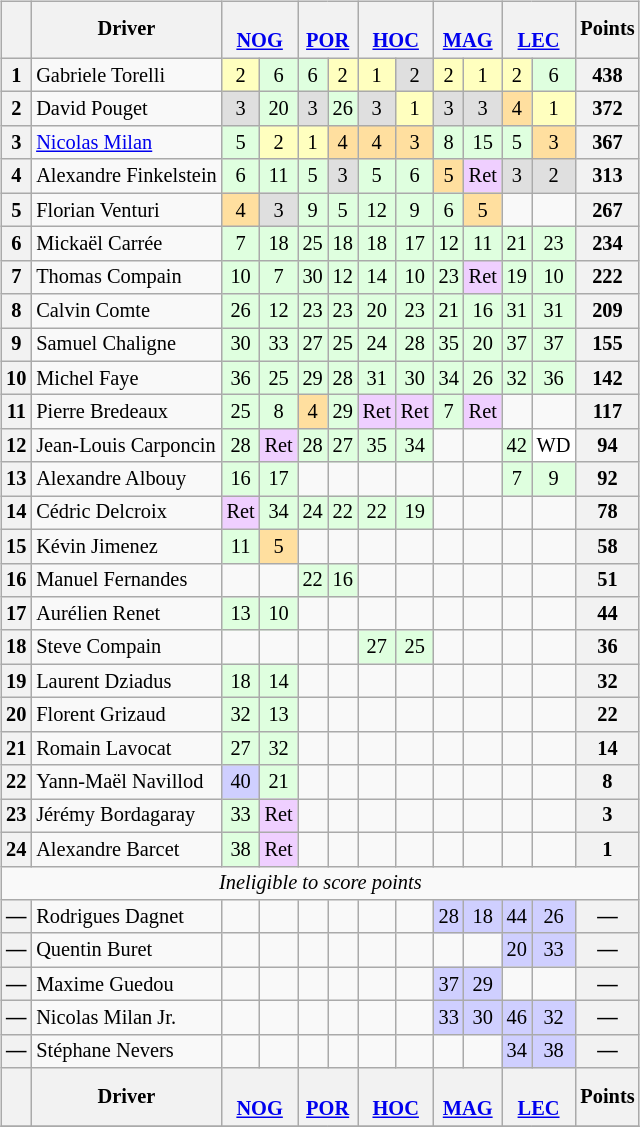<table>
<tr>
<td valign="top"><br><table class="wikitable" style="font-size:85%; text-align:center;">
<tr>
<th></th>
<th>Driver</th>
<th colspan="2"><br><a href='#'>NOG</a></th>
<th colspan="2"><br><a href='#'>POR</a></th>
<th colspan="2"><br><a href='#'>HOC</a></th>
<th colspan="2"><br><a href='#'>MAG</a></th>
<th colspan="2"><br><a href='#'>LEC</a></th>
<th>Points</th>
</tr>
<tr>
<th>1</th>
<td align="left"> Gabriele Torelli</td>
<td style="background:#ffffbf;">2</td>
<td style="background:#dfffdf;">6</td>
<td style="background:#dfffdf;">6</td>
<td style="background:#ffffbf;">2</td>
<td style="background:#ffffbf;">1</td>
<td style="background:#dfdfdf;">2</td>
<td style="background:#ffffbf;">2</td>
<td style="background:#ffffbf;">1</td>
<td style="background:#ffffbf;">2</td>
<td style="background:#dfffdf;">6</td>
<th>438</th>
</tr>
<tr>
<th>2</th>
<td align="left"> David Pouget</td>
<td style="background:#dfdfdf;">3</td>
<td style="background:#dfffdf;">20</td>
<td style="background:#dfdfdf;">3</td>
<td style="background:#dfffdf;">26</td>
<td style="background:#dfdfdf;">3</td>
<td style="background:#ffffbf;">1</td>
<td style="background:#dfdfdf;">3</td>
<td style="background:#dfdfdf;">3</td>
<td style="background:#ffdf9f;">4</td>
<td style="background:#ffffbf;">1</td>
<th>372</th>
</tr>
<tr>
<th>3</th>
<td align="left"> <a href='#'>Nicolas Milan</a></td>
<td style="background:#dfffdf;">5</td>
<td style="background:#ffffbf;">2</td>
<td style="background:#ffffbf;">1</td>
<td style="background:#ffdf9f;">4</td>
<td style="background:#ffdf9f;">4</td>
<td style="background:#ffdf9f;">3</td>
<td style="background:#dfffdf;">8</td>
<td style="background:#dfffdf;">15</td>
<td style="background:#dfffdf;">5</td>
<td style="background:#ffdf9f;">3</td>
<th>367</th>
</tr>
<tr>
<th>4</th>
<td align="left"> Alexandre Finkelstein</td>
<td style="background:#dfffdf;">6</td>
<td style="background:#dfffdf;">11</td>
<td style="background:#dfffdf;">5</td>
<td style="background:#dfdfdf;">3</td>
<td style="background:#dfffdf;">5</td>
<td style="background:#dfffdf;">6</td>
<td style="background:#ffdf9f;">5</td>
<td style="background:#efcfff;">Ret</td>
<td style="background:#dfdfdf;">3</td>
<td style="background:#dfdfdf;">2</td>
<th>313</th>
</tr>
<tr>
<th>5</th>
<td align="left"> Florian Venturi</td>
<td style="background:#ffdf9f;">4</td>
<td style="background:#dfdfdf;">3</td>
<td style="background:#dfffdf;">9</td>
<td style="background:#dfffdf;">5</td>
<td style="background:#dfffdf;">12</td>
<td style="background:#dfffdf;">9</td>
<td style="background:#dfffdf;">6</td>
<td style="background:#ffdf9f;">5</td>
<td></td>
<td></td>
<th>267</th>
</tr>
<tr>
<th>6</th>
<td align="left"> Mickaël Carrée</td>
<td style="background:#dfffdf;">7</td>
<td style="background:#dfffdf;">18</td>
<td style="background:#dfffdf;">25</td>
<td style="background:#dfffdf;">18</td>
<td style="background:#dfffdf;">18</td>
<td style="background:#dfffdf;">17</td>
<td style="background:#dfffdf;">12</td>
<td style="background:#dfffdf;">11</td>
<td style="background:#dfffdf;">21</td>
<td style="background:#dfffdf;">23</td>
<th>234</th>
</tr>
<tr>
<th>7</th>
<td align="left"> Thomas Compain</td>
<td style="background:#dfffdf;">10</td>
<td style="background:#dfffdf;">7</td>
<td style="background:#dfffdf;">30</td>
<td style="background:#dfffdf;">12</td>
<td style="background:#dfffdf;">14</td>
<td style="background:#dfffdf;">10</td>
<td style="background:#dfffdf;">23</td>
<td style="background:#efcfff;">Ret</td>
<td style="background:#dfffdf;">19</td>
<td style="background:#dfffdf;">10</td>
<th>222</th>
</tr>
<tr>
<th>8</th>
<td align="left"> Calvin Comte</td>
<td style="background:#dfffdf;">26</td>
<td style="background:#dfffdf;">12</td>
<td style="background:#dfffdf;">23</td>
<td style="background:#dfffdf;">23</td>
<td style="background:#dfffdf;">20</td>
<td style="background:#dfffdf;">23</td>
<td style="background:#dfffdf;">21</td>
<td style="background:#dfffdf;">16</td>
<td style="background:#dfffdf;">31</td>
<td style="background:#dfffdf;">31</td>
<th>209</th>
</tr>
<tr>
<th>9</th>
<td align="left"> Samuel Chaligne</td>
<td style="background:#dfffdf;">30</td>
<td style="background:#dfffdf;">33</td>
<td style="background:#dfffdf;">27</td>
<td style="background:#dfffdf;">25</td>
<td style="background:#dfffdf;">24</td>
<td style="background:#dfffdf;">28</td>
<td style="background:#dfffdf;">35</td>
<td style="background:#dfffdf;">20</td>
<td style="background:#dfffdf;">37</td>
<td style="background:#dfffdf;">37</td>
<th>155</th>
</tr>
<tr>
<th>10</th>
<td align="left"> Michel Faye</td>
<td style="background:#dfffdf;">36</td>
<td style="background:#dfffdf;">25</td>
<td style="background:#dfffdf;">29</td>
<td style="background:#dfffdf;">28</td>
<td style="background:#dfffdf;">31</td>
<td style="background:#dfffdf;">30</td>
<td style="background:#dfffdf;">34</td>
<td style="background:#dfffdf;">26</td>
<td style="background:#dfffdf;">32</td>
<td style="background:#dfffdf;">36</td>
<th>142</th>
</tr>
<tr>
<th>11</th>
<td align="left"> Pierre Bredeaux</td>
<td style="background:#dfffdf;">25</td>
<td style="background:#dfffdf;">8</td>
<td style="background:#ffdf9f;">4</td>
<td style="background:#dfffdf;">29</td>
<td style="background:#efcfff;">Ret</td>
<td style="background:#efcfff;">Ret</td>
<td style="background:#dfffdf;">7</td>
<td style="background:#efcfff;">Ret</td>
<td></td>
<td></td>
<th>117</th>
</tr>
<tr>
<th>12</th>
<td align="left"> Jean-Louis Carponcin</td>
<td style="background:#dfffdf;">28</td>
<td style="background:#efcfff;">Ret</td>
<td style="background:#dfffdf;">28</td>
<td style="background:#dfffdf;">27</td>
<td style="background:#dfffdf;">35</td>
<td style="background:#dfffdf;">34</td>
<td></td>
<td></td>
<td style="background:#dfffdf;">42</td>
<td style="background:#ffffff;">WD</td>
<th>94</th>
</tr>
<tr>
<th>13</th>
<td align="left"> Alexandre Albouy</td>
<td style="background:#dfffdf;">16</td>
<td style="background:#dfffdf;">17</td>
<td></td>
<td></td>
<td></td>
<td></td>
<td></td>
<td></td>
<td style="background:#dfffdf;">7</td>
<td style="background:#dfffdf;">9</td>
<th>92</th>
</tr>
<tr>
<th>14</th>
<td align="left"> Cédric Delcroix</td>
<td style="background:#efcfff;">Ret</td>
<td style="background:#dfffdf;">34</td>
<td style="background:#dfffdf;">24</td>
<td style="background:#dfffdf;">22</td>
<td style="background:#dfffdf;">22</td>
<td style="background:#dfffdf;">19</td>
<td></td>
<td></td>
<td></td>
<td></td>
<th>78</th>
</tr>
<tr>
<th>15</th>
<td align="left"> Kévin Jimenez</td>
<td style="background:#dfffdf;">11</td>
<td style="background:#ffdf9f;">5</td>
<td></td>
<td></td>
<td></td>
<td></td>
<td></td>
<td></td>
<td></td>
<td></td>
<th>58</th>
</tr>
<tr>
<th>16</th>
<td align="left"> Manuel Fernandes</td>
<td></td>
<td></td>
<td style="background:#dfffdf;">22</td>
<td style="background:#dfffdf;">16</td>
<td></td>
<td></td>
<td></td>
<td></td>
<td></td>
<td></td>
<th>51</th>
</tr>
<tr>
<th>17</th>
<td align="left"> Aurélien Renet</td>
<td style="background:#dfffdf;">13</td>
<td style="background:#dfffdf;">10</td>
<td></td>
<td></td>
<td></td>
<td></td>
<td></td>
<td></td>
<td></td>
<td></td>
<th>44</th>
</tr>
<tr>
<th>18</th>
<td align="left"> Steve Compain</td>
<td></td>
<td></td>
<td></td>
<td></td>
<td style="background:#dfffdf;">27</td>
<td style="background:#dfffdf;">25</td>
<td></td>
<td></td>
<td></td>
<td></td>
<th>36</th>
</tr>
<tr>
<th>19</th>
<td align="left"> Laurent Dziadus</td>
<td style="background:#dfffdf;">18</td>
<td style="background:#dfffdf;">14</td>
<td></td>
<td></td>
<td></td>
<td></td>
<td></td>
<td></td>
<td></td>
<td></td>
<th>32</th>
</tr>
<tr>
<th>20</th>
<td align="left"> Florent Grizaud</td>
<td style="background:#dfffdf;">32</td>
<td style="background:#dfffdf;">13</td>
<td></td>
<td></td>
<td></td>
<td></td>
<td></td>
<td></td>
<td></td>
<td></td>
<th>22</th>
</tr>
<tr>
<th>21</th>
<td align="left"> Romain Lavocat</td>
<td style="background:#dfffdf;">27</td>
<td style="background:#dfffdf;">32</td>
<td></td>
<td></td>
<td></td>
<td></td>
<td></td>
<td></td>
<td></td>
<td></td>
<th>14</th>
</tr>
<tr>
<th>22</th>
<td align="left"> Yann-Maël Navillod</td>
<td style="background:#cfcfff;">40</td>
<td style="background:#dfffdf;">21</td>
<td></td>
<td></td>
<td></td>
<td></td>
<td></td>
<td></td>
<td></td>
<td></td>
<th>8</th>
</tr>
<tr>
<th>23</th>
<td align="left"> Jérémy Bordagaray</td>
<td style="background:#dfffdf;">33</td>
<td style="background:#efcfff;">Ret</td>
<td></td>
<td></td>
<td></td>
<td></td>
<td></td>
<td></td>
<td></td>
<td></td>
<th>3</th>
</tr>
<tr>
<th>24</th>
<td align="left"> Alexandre Barcet</td>
<td style="background:#dfffdf;">38</td>
<td style="background:#efcfff;">Ret</td>
<td></td>
<td></td>
<td></td>
<td></td>
<td></td>
<td></td>
<td></td>
<td></td>
<th>1</th>
</tr>
<tr>
<td colspan=22><em>Ineligible to score points</em></td>
</tr>
<tr>
<th>—</th>
<td align="left"> Rodrigues Dagnet</td>
<td></td>
<td></td>
<td></td>
<td></td>
<td></td>
<td></td>
<td style="background:#cfcfff;">28</td>
<td style="background:#cfcfff;">18</td>
<td style="background:#cfcfff;">44</td>
<td style="background:#cfcfff;">26</td>
<th>—</th>
</tr>
<tr>
<th>—</th>
<td align="left"> Quentin Buret</td>
<td></td>
<td></td>
<td></td>
<td></td>
<td></td>
<td></td>
<td></td>
<td></td>
<td style="background:#cfcfff;">20</td>
<td style="background:#cfcfff;">33</td>
<th>—</th>
</tr>
<tr>
<th>—</th>
<td align="left"> Maxime Guedou</td>
<td></td>
<td></td>
<td></td>
<td></td>
<td></td>
<td></td>
<td style="background:#cfcfff;">37</td>
<td style="background:#cfcfff;">29</td>
<td></td>
<td></td>
<th>—</th>
</tr>
<tr>
<th>—</th>
<td align="left"> Nicolas Milan Jr.</td>
<td></td>
<td></td>
<td></td>
<td></td>
<td></td>
<td></td>
<td style="background:#cfcfff;">33</td>
<td style="background:#cfcfff;">30</td>
<td style="background:#cfcfff;">46</td>
<td style="background:#cfcfff;">32</td>
<th>—</th>
</tr>
<tr>
<th>—</th>
<td align="left"> Stéphane Nevers</td>
<td></td>
<td></td>
<td></td>
<td></td>
<td></td>
<td></td>
<td></td>
<td></td>
<td style="background:#cfcfff;">34</td>
<td style="background:#cfcfff;">38</td>
<th>—</th>
</tr>
<tr>
<th></th>
<th>Driver</th>
<th colspan="2"><br><a href='#'>NOG</a></th>
<th colspan="2"><br><a href='#'>POR</a></th>
<th colspan="2"><br><a href='#'>HOC</a></th>
<th colspan="2"><br><a href='#'>MAG</a></th>
<th colspan="2"><br><a href='#'>LEC</a></th>
<th>Points</th>
</tr>
<tr>
</tr>
</table>
</td>
<td valign="top"><br></td>
</tr>
</table>
